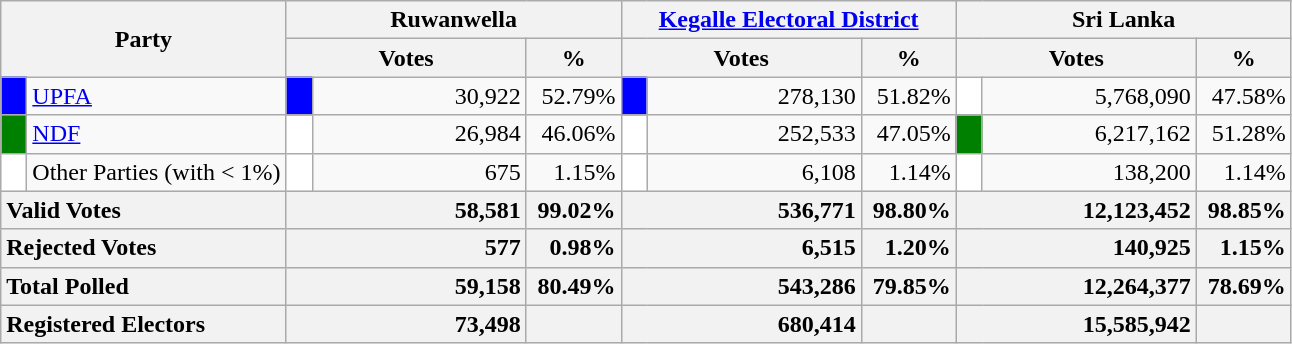<table class="wikitable">
<tr>
<th colspan="2" width="144px"rowspan="2">Party</th>
<th colspan="3" width="216px">Ruwanwella</th>
<th colspan="3" width="216px"><a href='#'>Kegalle Electoral District</a></th>
<th colspan="3" width="216px">Sri Lanka</th>
</tr>
<tr>
<th colspan="2" width="144px">Votes</th>
<th>%</th>
<th colspan="2" width="144px">Votes</th>
<th>%</th>
<th colspan="2" width="144px">Votes</th>
<th>%</th>
</tr>
<tr>
<td style="background-color:blue;" width="10px"></td>
<td style="text-align:left;"><a href='#'>UPFA</a></td>
<td style="background-color:blue;" width="10px"></td>
<td style="text-align:right;">30,922</td>
<td style="text-align:right;">52.79%</td>
<td style="background-color:blue;" width="10px"></td>
<td style="text-align:right;">278,130</td>
<td style="text-align:right;">51.82%</td>
<td style="background-color:white;" width="10px"></td>
<td style="text-align:right;">5,768,090</td>
<td style="text-align:right;">47.58%</td>
</tr>
<tr>
<td style="background-color:green;" width="10px"></td>
<td style="text-align:left;"><a href='#'>NDF</a></td>
<td style="background-color:white;" width="10px"></td>
<td style="text-align:right;">26,984</td>
<td style="text-align:right;">46.06%</td>
<td style="background-color:white;" width="10px"></td>
<td style="text-align:right;">252,533</td>
<td style="text-align:right;">47.05%</td>
<td style="background-color:green;" width="10px"></td>
<td style="text-align:right;">6,217,162</td>
<td style="text-align:right;">51.28%</td>
</tr>
<tr>
<td style="background-color:white;" width="10px"></td>
<td style="text-align:left;">Other Parties (with < 1%)</td>
<td style="background-color:white;" width="10px"></td>
<td style="text-align:right;">675</td>
<td style="text-align:right;">1.15%</td>
<td style="background-color:white;" width="10px"></td>
<td style="text-align:right;">6,108</td>
<td style="text-align:right;">1.14%</td>
<td style="background-color:white;" width="10px"></td>
<td style="text-align:right;">138,200</td>
<td style="text-align:right;">1.14%</td>
</tr>
<tr>
<th colspan="2" width="144px"style="text-align:left;">Valid Votes</th>
<th style="text-align:right;"colspan="2" width="144px">58,581</th>
<th style="text-align:right;">99.02%</th>
<th style="text-align:right;"colspan="2" width="144px">536,771</th>
<th style="text-align:right;">98.80%</th>
<th style="text-align:right;"colspan="2" width="144px">12,123,452</th>
<th style="text-align:right;">98.85%</th>
</tr>
<tr>
<th colspan="2" width="144px"style="text-align:left;">Rejected Votes</th>
<th style="text-align:right;"colspan="2" width="144px">577</th>
<th style="text-align:right;">0.98%</th>
<th style="text-align:right;"colspan="2" width="144px">6,515</th>
<th style="text-align:right;">1.20%</th>
<th style="text-align:right;"colspan="2" width="144px">140,925</th>
<th style="text-align:right;">1.15%</th>
</tr>
<tr>
<th colspan="2" width="144px"style="text-align:left;">Total Polled</th>
<th style="text-align:right;"colspan="2" width="144px">59,158</th>
<th style="text-align:right;">80.49%</th>
<th style="text-align:right;"colspan="2" width="144px">543,286</th>
<th style="text-align:right;">79.85%</th>
<th style="text-align:right;"colspan="2" width="144px">12,264,377</th>
<th style="text-align:right;">78.69%</th>
</tr>
<tr>
<th colspan="2" width="144px"style="text-align:left;">Registered Electors</th>
<th style="text-align:right;"colspan="2" width="144px">73,498</th>
<th></th>
<th style="text-align:right;"colspan="2" width="144px">680,414</th>
<th></th>
<th style="text-align:right;"colspan="2" width="144px">15,585,942</th>
<th></th>
</tr>
</table>
